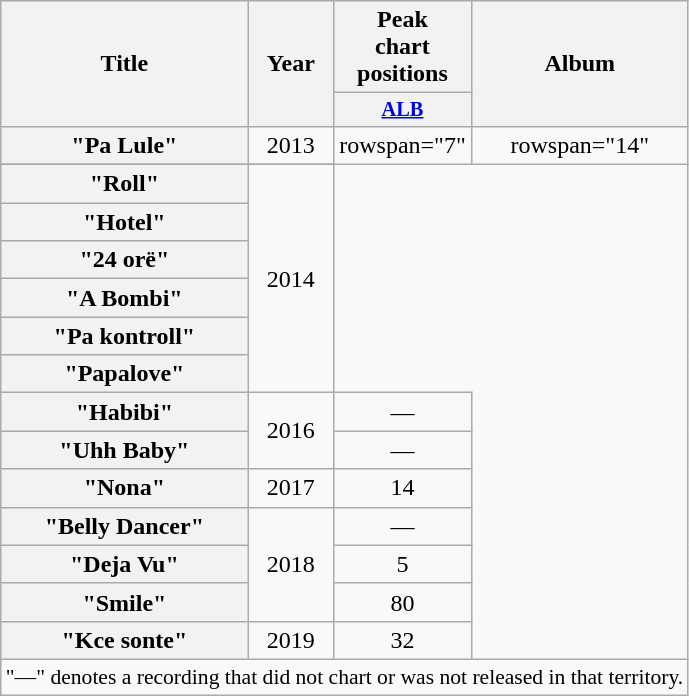<table class="wikitable plainrowheaders" style="text-align:center;">
<tr>
<th scope="col" rowspan="2">Title</th>
<th scope="col" rowspan="2">Year</th>
<th scope="col" colspan="1">Peak<br>chart<br>positions</th>
<th scope="col" rowspan="2">Album</th>
</tr>
<tr>
<th scope="col" style="width:3em;font-size:85%;"><a href='#'>ALB</a><br></th>
</tr>
<tr>
<th scope="row">"Pa Lule"<br></th>
<td>2013</td>
<td>rowspan="7" </td>
<td>rowspan="14" </td>
</tr>
<tr>
</tr>
<tr>
<th scope="row">"Roll"<br></th>
<td rowspan="6">2014</td>
</tr>
<tr>
<th scope="row">"Hotel"<br></th>
</tr>
<tr>
<th scope="row">"24 orë"<br></th>
</tr>
<tr>
<th scope="row">"A Bombi"<br></th>
</tr>
<tr>
<th scope="row">"Pa kontroll"<br></th>
</tr>
<tr>
<th scope="row">"Papalove"<br></th>
</tr>
<tr>
<th scope="row">"Habibi"<br></th>
<td rowspan="2">2016</td>
<td>—</td>
</tr>
<tr>
<th scope="row">"Uhh Baby"<br></th>
<td>—</td>
</tr>
<tr>
<th scope="row">"Nona"<br></th>
<td>2017</td>
<td>14</td>
</tr>
<tr>
<th scope="row">"Belly Dancer"<br></th>
<td rowspan="3">2018</td>
<td>—</td>
</tr>
<tr>
<th scope="row">"Deja Vu"<br></th>
<td>5</td>
</tr>
<tr>
<th scope="row">"Smile"<br></th>
<td>80</td>
</tr>
<tr>
<th scope="row">"Kce sonte"<br></th>
<td>2019</td>
<td>32</td>
</tr>
<tr>
<td colspan="11" style="font-size:90%">"—" denotes a recording that did not chart or was not released in that territory.</td>
</tr>
</table>
